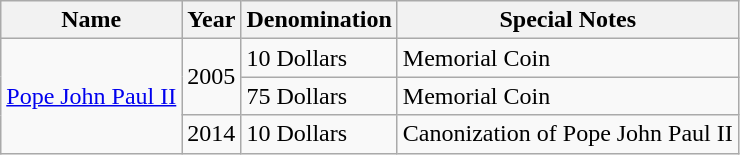<table class="wikitable">
<tr>
<th>Name</th>
<th>Year</th>
<th>Denomination</th>
<th>Special Notes</th>
</tr>
<tr>
<td rowspan=3><a href='#'>Pope John Paul II</a></td>
<td rowspan=2>2005</td>
<td>10 Dollars</td>
<td>Memorial Coin</td>
</tr>
<tr>
<td>75 Dollars</td>
<td>Memorial Coin</td>
</tr>
<tr>
<td>2014</td>
<td>10 Dollars</td>
<td>Canonization of Pope John Paul II</td>
</tr>
</table>
